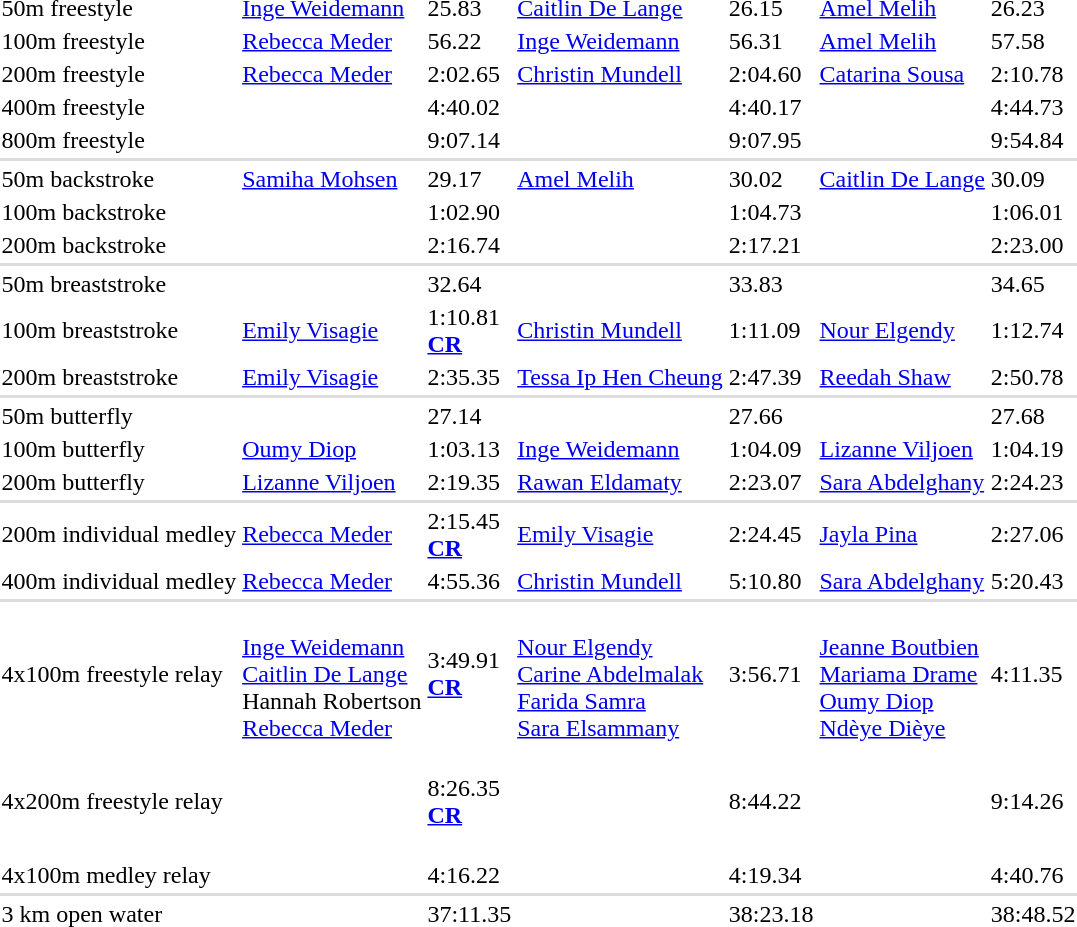<table>
<tr>
<td>50m freestyle<br></td>
<td><a href='#'>Inge Weidemann</a><br></td>
<td>25.83</td>
<td><a href='#'>Caitlin De Lange</a><br></td>
<td>26.15</td>
<td><a href='#'>Amel Melih</a><br></td>
<td>26.23</td>
</tr>
<tr>
<td>100m freestyle<br></td>
<td><a href='#'>Rebecca Meder</a><br></td>
<td>56.22</td>
<td><a href='#'>Inge Weidemann</a><br></td>
<td>56.31</td>
<td><a href='#'>Amel Melih</a><br></td>
<td>57.58</td>
</tr>
<tr>
<td>200m freestyle<br></td>
<td><a href='#'>Rebecca Meder</a><br></td>
<td>2:02.65</td>
<td><a href='#'>Christin Mundell</a><br></td>
<td>2:04.60</td>
<td><a href='#'>Catarina Sousa</a><br></td>
<td>2:10.78</td>
</tr>
<tr>
<td>400m freestyle<br></td>
<td></td>
<td>4:40.02</td>
<td></td>
<td>4:40.17</td>
<td></td>
<td>4:44.73</td>
</tr>
<tr>
<td>800m freestyle<br></td>
<td></td>
<td>9:07.14</td>
<td></td>
<td>9:07.95</td>
<td></td>
<td>9:54.84</td>
</tr>
<tr bgcolor=#DDDDDD>
<td colspan=7></td>
</tr>
<tr>
<td>50m backstroke<br></td>
<td><a href='#'>Samiha Mohsen</a><br></td>
<td>29.17</td>
<td><a href='#'>Amel Melih</a><br></td>
<td>30.02</td>
<td><a href='#'>Caitlin De Lange</a><br></td>
<td>30.09</td>
</tr>
<tr>
<td>100m backstroke<br></td>
<td></td>
<td>1:02.90</td>
<td></td>
<td>1:04.73</td>
<td></td>
<td>1:06.01</td>
</tr>
<tr>
<td>200m backstroke<br></td>
<td></td>
<td>2:16.74</td>
<td></td>
<td>2:17.21</td>
<td></td>
<td>2:23.00</td>
</tr>
<tr bgcolor=#DDDDDD>
<td colspan=7></td>
</tr>
<tr>
<td>50m breaststroke<br></td>
<td></td>
<td>32.64</td>
<td></td>
<td>33.83</td>
<td></td>
<td>34.65</td>
</tr>
<tr>
<td>100m breaststroke<br></td>
<td><a href='#'>Emily Visagie</a><br></td>
<td>1:10.81<br><strong><a href='#'>CR</a></strong></td>
<td><a href='#'>Christin Mundell</a><br></td>
<td>1:11.09</td>
<td><a href='#'>Nour Elgendy</a><br></td>
<td>1:12.74</td>
</tr>
<tr>
<td>200m breaststroke<br></td>
<td><a href='#'>Emily Visagie</a><br></td>
<td>2:35.35</td>
<td><a href='#'>Tessa Ip Hen Cheung</a><br></td>
<td>2:47.39</td>
<td><a href='#'>Reedah Shaw</a><br></td>
<td>2:50.78</td>
</tr>
<tr bgcolor=#DDDDDD>
<td colspan=7></td>
</tr>
<tr>
<td>50m butterfly<br></td>
<td></td>
<td>27.14</td>
<td></td>
<td>27.66</td>
<td></td>
<td>27.68</td>
</tr>
<tr>
<td>100m butterfly<br></td>
<td><a href='#'>Oumy Diop</a><br></td>
<td>1:03.13</td>
<td><a href='#'>Inge Weidemann</a><br></td>
<td>1:04.09</td>
<td><a href='#'>Lizanne Viljoen</a><br></td>
<td>1:04.19</td>
</tr>
<tr>
<td>200m butterfly<br></td>
<td><a href='#'>Lizanne Viljoen</a><br></td>
<td>2:19.35</td>
<td><a href='#'>Rawan Eldamaty</a><br></td>
<td>2:23.07</td>
<td><a href='#'>Sara Abdelghany</a><br></td>
<td>2:24.23</td>
</tr>
<tr bgcolor=#DDDDDD>
<td colspan=7></td>
</tr>
<tr>
<td>200m individual medley<br></td>
<td><a href='#'>Rebecca Meder</a><br></td>
<td>2:15.45<br><strong><a href='#'>CR</a></strong></td>
<td><a href='#'>Emily Visagie</a><br></td>
<td>2:24.45</td>
<td><a href='#'>Jayla Pina</a><br></td>
<td>2:27.06</td>
</tr>
<tr>
<td>400m individual medley<br></td>
<td><a href='#'>Rebecca Meder</a><br></td>
<td>4:55.36</td>
<td><a href='#'>Christin Mundell</a><br></td>
<td>5:10.80</td>
<td><a href='#'>Sara Abdelghany</a><br></td>
<td>5:20.43</td>
</tr>
<tr bgcolor=#DDDDDD>
<td colspan=7></td>
</tr>
<tr>
<td>4x100m freestyle relay<br></td>
<td><br><a href='#'>Inge Weidemann</a><br><a href='#'>Caitlin De Lange</a><br>Hannah Robertson<br><a href='#'>Rebecca Meder</a></td>
<td>3:49.91<br><strong><a href='#'>CR</a></strong></td>
<td><br><a href='#'>Nour Elgendy</a><br><a href='#'>Carine Abdelmalak</a><br><a href='#'>Farida Samra</a><br><a href='#'>Sara Elsammany</a></td>
<td>3:56.71</td>
<td><br><a href='#'>Jeanne Boutbien</a><br><a href='#'>Mariama Drame</a><br><a href='#'>Oumy Diop</a><br><a href='#'>Ndèye Dièye</a></td>
<td>4:11.35</td>
</tr>
<tr>
<td>4x200m freestyle relay<br></td>
<td><br> <br> <br> <br></td>
<td>8:26.35<br><strong><a href='#'>CR</a></strong></td>
<td><br> <br> <br> <br></td>
<td>8:44.22</td>
<td><br> <br> <br> <br></td>
<td>9:14.26</td>
</tr>
<tr>
<td>4x100m medley relay<br></td>
<td></td>
<td>4:16.22</td>
<td></td>
<td>4:19.34</td>
<td></td>
<td>4:40.76</td>
</tr>
<tr bgcolor=#DDDDDD>
<td colspan=7></td>
</tr>
<tr>
<td>3 km open water<br></td>
<td></td>
<td>37:11.35</td>
<td></td>
<td>38:23.18</td>
<td></td>
<td>38:48.52</td>
</tr>
</table>
